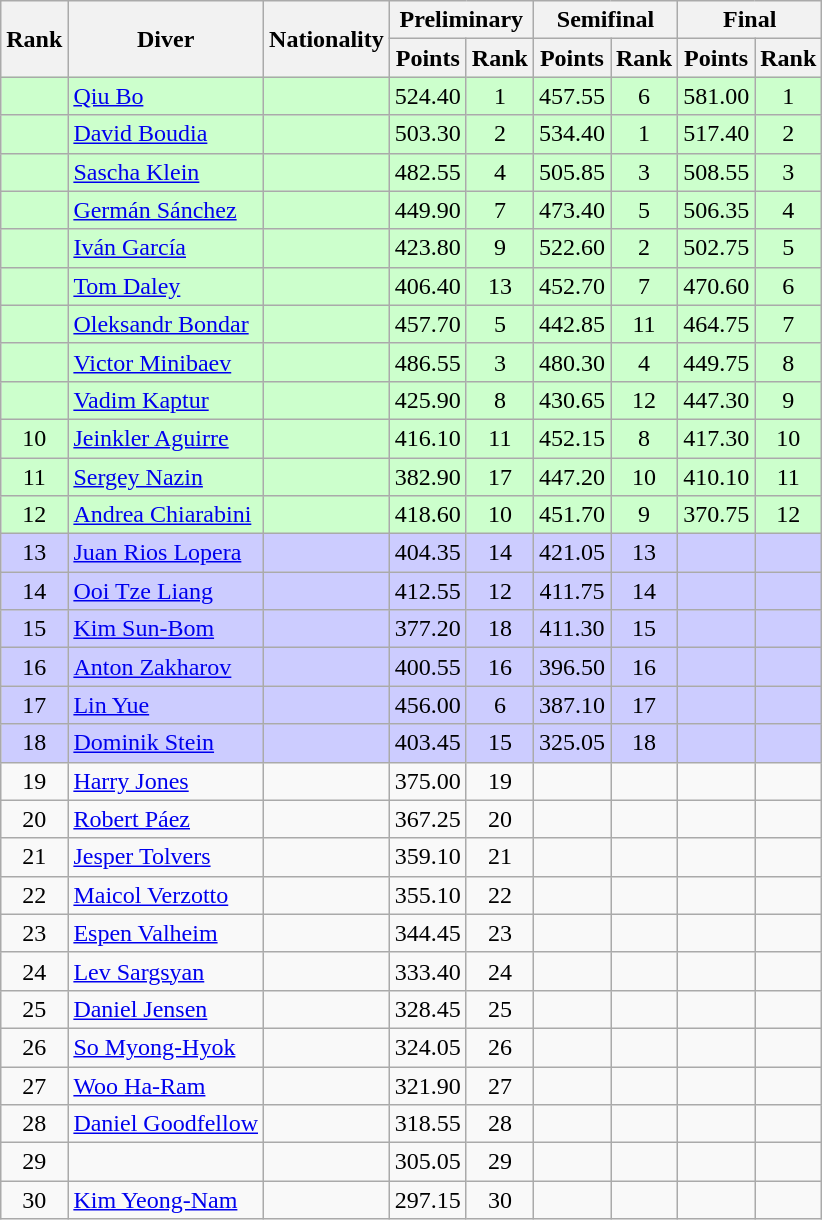<table class="wikitable sortable" style="text-align:center">
<tr>
<th rowspan="2">Rank</th>
<th rowspan="2">Diver</th>
<th rowspan="2">Nationality</th>
<th colspan="2">Preliminary</th>
<th colspan="2">Semifinal</th>
<th colspan="2">Final</th>
</tr>
<tr>
<th>Points</th>
<th>Rank</th>
<th>Points</th>
<th>Rank</th>
<th>Points</th>
<th>Rank</th>
</tr>
<tr bgcolor=ccffcc>
<td></td>
<td align=left><a href='#'>Qiu Bo</a></td>
<td align=left></td>
<td>524.40</td>
<td>1</td>
<td>457.55</td>
<td>6</td>
<td>581.00</td>
<td>1</td>
</tr>
<tr bgcolor=ccffcc>
<td></td>
<td align=left><a href='#'>David Boudia</a></td>
<td align=left></td>
<td>503.30</td>
<td>2</td>
<td>534.40</td>
<td>1</td>
<td>517.40</td>
<td>2</td>
</tr>
<tr bgcolor=ccffcc>
<td></td>
<td align=left><a href='#'>Sascha Klein</a></td>
<td align=left></td>
<td>482.55</td>
<td>4</td>
<td>505.85</td>
<td>3</td>
<td>508.55</td>
<td>3</td>
</tr>
<tr bgcolor=ccffcc>
<td></td>
<td align=left><a href='#'>Germán Sánchez</a></td>
<td align=left></td>
<td>449.90</td>
<td>7</td>
<td>473.40</td>
<td>5</td>
<td>506.35</td>
<td>4</td>
</tr>
<tr bgcolor=ccffcc>
<td></td>
<td align=left><a href='#'>Iván García</a></td>
<td align=left></td>
<td>423.80</td>
<td>9</td>
<td>522.60</td>
<td>2</td>
<td>502.75</td>
<td>5</td>
</tr>
<tr bgcolor=ccffcc>
<td></td>
<td align=left><a href='#'>Tom Daley</a></td>
<td align=left></td>
<td>406.40</td>
<td>13</td>
<td>452.70</td>
<td>7</td>
<td>470.60</td>
<td>6</td>
</tr>
<tr bgcolor=ccffcc>
<td></td>
<td align=left><a href='#'>Oleksandr Bondar</a></td>
<td align=left></td>
<td>457.70</td>
<td>5</td>
<td>442.85</td>
<td>11</td>
<td>464.75</td>
<td>7</td>
</tr>
<tr bgcolor=ccffcc>
<td></td>
<td align=left><a href='#'>Victor Minibaev</a></td>
<td align=left></td>
<td>486.55</td>
<td>3</td>
<td>480.30</td>
<td>4</td>
<td>449.75</td>
<td>8</td>
</tr>
<tr bgcolor=ccffcc>
<td></td>
<td align=left><a href='#'>Vadim Kaptur</a></td>
<td align=left></td>
<td>425.90</td>
<td>8</td>
<td>430.65</td>
<td>12</td>
<td>447.30</td>
<td>9</td>
</tr>
<tr bgcolor=ccffcc>
<td>10</td>
<td align=left><a href='#'>Jeinkler Aguirre</a></td>
<td align=left></td>
<td>416.10</td>
<td>11</td>
<td>452.15</td>
<td>8</td>
<td>417.30</td>
<td>10</td>
</tr>
<tr bgcolor=ccffcc>
<td>11</td>
<td align=left><a href='#'>Sergey Nazin</a></td>
<td align=left></td>
<td>382.90</td>
<td>17</td>
<td>447.20</td>
<td>10</td>
<td>410.10</td>
<td>11</td>
</tr>
<tr bgcolor=ccffcc>
<td>12</td>
<td align=left><a href='#'>Andrea Chiarabini</a></td>
<td align=left></td>
<td>418.60</td>
<td>10</td>
<td>451.70</td>
<td>9</td>
<td>370.75</td>
<td>12</td>
</tr>
<tr bgcolor=ccccff>
<td>13</td>
<td align=left><a href='#'>Juan Rios Lopera</a></td>
<td align=left></td>
<td>404.35</td>
<td>14</td>
<td>421.05</td>
<td>13</td>
<td></td>
<td></td>
</tr>
<tr bgcolor=ccccff>
<td>14</td>
<td align=left><a href='#'>Ooi Tze Liang</a></td>
<td align=left></td>
<td>412.55</td>
<td>12</td>
<td>411.75</td>
<td>14</td>
<td></td>
<td></td>
</tr>
<tr bgcolor=ccccff>
<td>15</td>
<td align=left><a href='#'>Kim Sun-Bom</a></td>
<td align=left></td>
<td>377.20</td>
<td>18</td>
<td>411.30</td>
<td>15</td>
<td></td>
<td></td>
</tr>
<tr bgcolor=ccccff>
<td>16</td>
<td align=left><a href='#'>Anton Zakharov</a></td>
<td align=left></td>
<td>400.55</td>
<td>16</td>
<td>396.50</td>
<td>16</td>
<td></td>
<td></td>
</tr>
<tr bgcolor=ccccff>
<td>17</td>
<td align=left><a href='#'>Lin Yue</a></td>
<td align=left></td>
<td>456.00</td>
<td>6</td>
<td>387.10</td>
<td>17</td>
<td></td>
<td></td>
</tr>
<tr bgcolor=ccccff>
<td>18</td>
<td align=left><a href='#'>Dominik Stein</a></td>
<td align=left></td>
<td>403.45</td>
<td>15</td>
<td>325.05</td>
<td>18</td>
<td></td>
<td></td>
</tr>
<tr>
<td>19</td>
<td align=left><a href='#'>Harry Jones</a></td>
<td align=left></td>
<td>375.00</td>
<td>19</td>
<td></td>
<td></td>
<td></td>
<td></td>
</tr>
<tr>
<td>20</td>
<td align=left><a href='#'>Robert Páez</a></td>
<td align=left></td>
<td>367.25</td>
<td>20</td>
<td></td>
<td></td>
<td></td>
<td></td>
</tr>
<tr>
<td>21</td>
<td align=left><a href='#'>Jesper Tolvers</a></td>
<td align=left></td>
<td>359.10</td>
<td>21</td>
<td></td>
<td></td>
<td></td>
<td></td>
</tr>
<tr>
<td>22</td>
<td align=left><a href='#'>Maicol Verzotto</a></td>
<td align=left></td>
<td>355.10</td>
<td>22</td>
<td></td>
<td></td>
<td></td>
<td></td>
</tr>
<tr>
<td>23</td>
<td align=left><a href='#'>Espen Valheim</a></td>
<td align=left></td>
<td>344.45</td>
<td>23</td>
<td></td>
<td></td>
<td></td>
<td></td>
</tr>
<tr>
<td>24</td>
<td align=left><a href='#'>Lev Sargsyan</a></td>
<td align=left></td>
<td>333.40</td>
<td>24</td>
<td></td>
<td></td>
<td></td>
<td></td>
</tr>
<tr>
<td>25</td>
<td align=left><a href='#'>Daniel Jensen</a></td>
<td align=left></td>
<td>328.45</td>
<td>25</td>
<td></td>
<td></td>
<td></td>
<td></td>
</tr>
<tr>
<td>26</td>
<td align=left><a href='#'>So Myong-Hyok</a></td>
<td align=left></td>
<td>324.05</td>
<td>26</td>
<td></td>
<td></td>
<td></td>
<td></td>
</tr>
<tr>
<td>27</td>
<td align=left><a href='#'>Woo Ha-Ram</a></td>
<td align=left></td>
<td>321.90</td>
<td>27</td>
<td></td>
<td></td>
<td></td>
<td></td>
</tr>
<tr>
<td>28</td>
<td align=left><a href='#'>Daniel Goodfellow</a></td>
<td align=left></td>
<td>318.55</td>
<td>28</td>
<td></td>
<td></td>
<td></td>
<td></td>
</tr>
<tr>
<td>29</td>
<td align=left></td>
<td align=left></td>
<td>305.05</td>
<td>29</td>
<td></td>
<td></td>
<td></td>
<td></td>
</tr>
<tr>
<td>30</td>
<td align=left><a href='#'>Kim Yeong-Nam</a></td>
<td align=left></td>
<td>297.15</td>
<td>30</td>
<td></td>
<td></td>
<td></td>
<td></td>
</tr>
</table>
